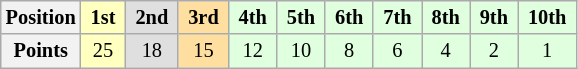<table class="wikitable" style="font-size:85%; text-align:center">
<tr>
<th>Position</th>
<td style="background:#ffffbf;"> <strong>1st</strong> </td>
<td style="background:#dfdfdf;"> <strong>2nd</strong> </td>
<td style="background:#ffdf9f;"> <strong>3rd</strong> </td>
<td style="background:#dfffdf;"> <strong>4th</strong> </td>
<td style="background:#dfffdf;"> <strong>5th</strong> </td>
<td style="background:#dfffdf;"> <strong>6th</strong> </td>
<td style="background:#dfffdf;"> <strong>7th</strong> </td>
<td style="background:#dfffdf;"> <strong>8th</strong> </td>
<td style="background:#dfffdf;"> <strong>9th</strong> </td>
<td style="background:#dfffdf;"> <strong>10th</strong> </td>
</tr>
<tr>
<th>Points</th>
<td style="background:#ffffbf;">25</td>
<td style="background:#dfdfdf;">18</td>
<td style="background:#ffdf9f;">15</td>
<td style="background:#dfffdf;">12</td>
<td style="background:#dfffdf;">10</td>
<td style="background:#dfffdf;">8</td>
<td style="background:#dfffdf;">6</td>
<td style="background:#dfffdf;">4</td>
<td style="background:#dfffdf;">2</td>
<td style="background:#dfffdf;">1</td>
</tr>
</table>
